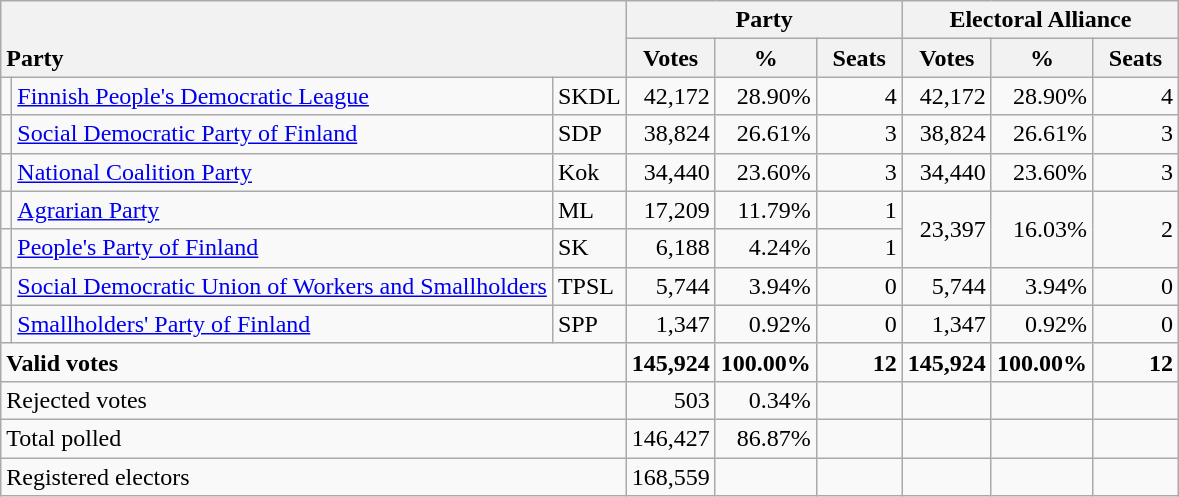<table class="wikitable" border="1" style="text-align:right;">
<tr>
<th style="text-align:left;" valign=bottom rowspan=2 colspan=3>Party</th>
<th colspan=3>Party</th>
<th colspan=3>Electoral Alliance</th>
</tr>
<tr>
<th align=center valign=bottom width="50">Votes</th>
<th align=center valign=bottom width="50">%</th>
<th align=center valign=bottom width="50">Seats</th>
<th align=center valign=bottom width="50">Votes</th>
<th align=center valign=bottom width="50">%</th>
<th align=center valign=bottom width="50">Seats</th>
</tr>
<tr>
<td></td>
<td align=left><a href='#'>Finnish People's Democratic League</a></td>
<td align=left>SKDL</td>
<td>42,172</td>
<td>28.90%</td>
<td>4</td>
<td>42,172</td>
<td>28.90%</td>
<td>4</td>
</tr>
<tr>
<td></td>
<td align=left style="white-space: nowrap;"><a href='#'>Social Democratic Party of Finland</a></td>
<td align=left>SDP</td>
<td>38,824</td>
<td>26.61%</td>
<td>3</td>
<td>38,824</td>
<td>26.61%</td>
<td>3</td>
</tr>
<tr>
<td></td>
<td align=left><a href='#'>National Coalition Party</a></td>
<td align=left>Kok</td>
<td>34,440</td>
<td>23.60%</td>
<td>3</td>
<td>34,440</td>
<td>23.60%</td>
<td>3</td>
</tr>
<tr>
<td></td>
<td align=left><a href='#'>Agrarian Party</a></td>
<td align=left>ML</td>
<td>17,209</td>
<td>11.79%</td>
<td>1</td>
<td rowspan=2>23,397</td>
<td rowspan=2>16.03%</td>
<td rowspan=2>2</td>
</tr>
<tr>
<td></td>
<td align=left><a href='#'>People's Party of Finland</a></td>
<td align=left>SK</td>
<td>6,188</td>
<td>4.24%</td>
<td>1</td>
</tr>
<tr>
<td></td>
<td align=left><a href='#'>Social Democratic Union of Workers and Smallholders</a></td>
<td align=left>TPSL</td>
<td>5,744</td>
<td>3.94%</td>
<td>0</td>
<td>5,744</td>
<td>3.94%</td>
<td>0</td>
</tr>
<tr>
<td></td>
<td align=left><a href='#'>Smallholders' Party of Finland</a></td>
<td align=left>SPP</td>
<td>1,347</td>
<td>0.92%</td>
<td>0</td>
<td>1,347</td>
<td>0.92%</td>
<td>0</td>
</tr>
<tr style="font-weight:bold">
<td align=left colspan=3>Valid votes</td>
<td>145,924</td>
<td>100.00%</td>
<td>12</td>
<td>145,924</td>
<td>100.00%</td>
<td>12</td>
</tr>
<tr>
<td align=left colspan=3>Rejected votes</td>
<td>503</td>
<td>0.34%</td>
<td></td>
<td></td>
<td></td>
<td></td>
</tr>
<tr>
<td align=left colspan=3>Total polled</td>
<td>146,427</td>
<td>86.87%</td>
<td></td>
<td></td>
<td></td>
<td></td>
</tr>
<tr>
<td align=left colspan=3>Registered electors</td>
<td>168,559</td>
<td></td>
<td></td>
<td></td>
<td></td>
<td></td>
</tr>
</table>
